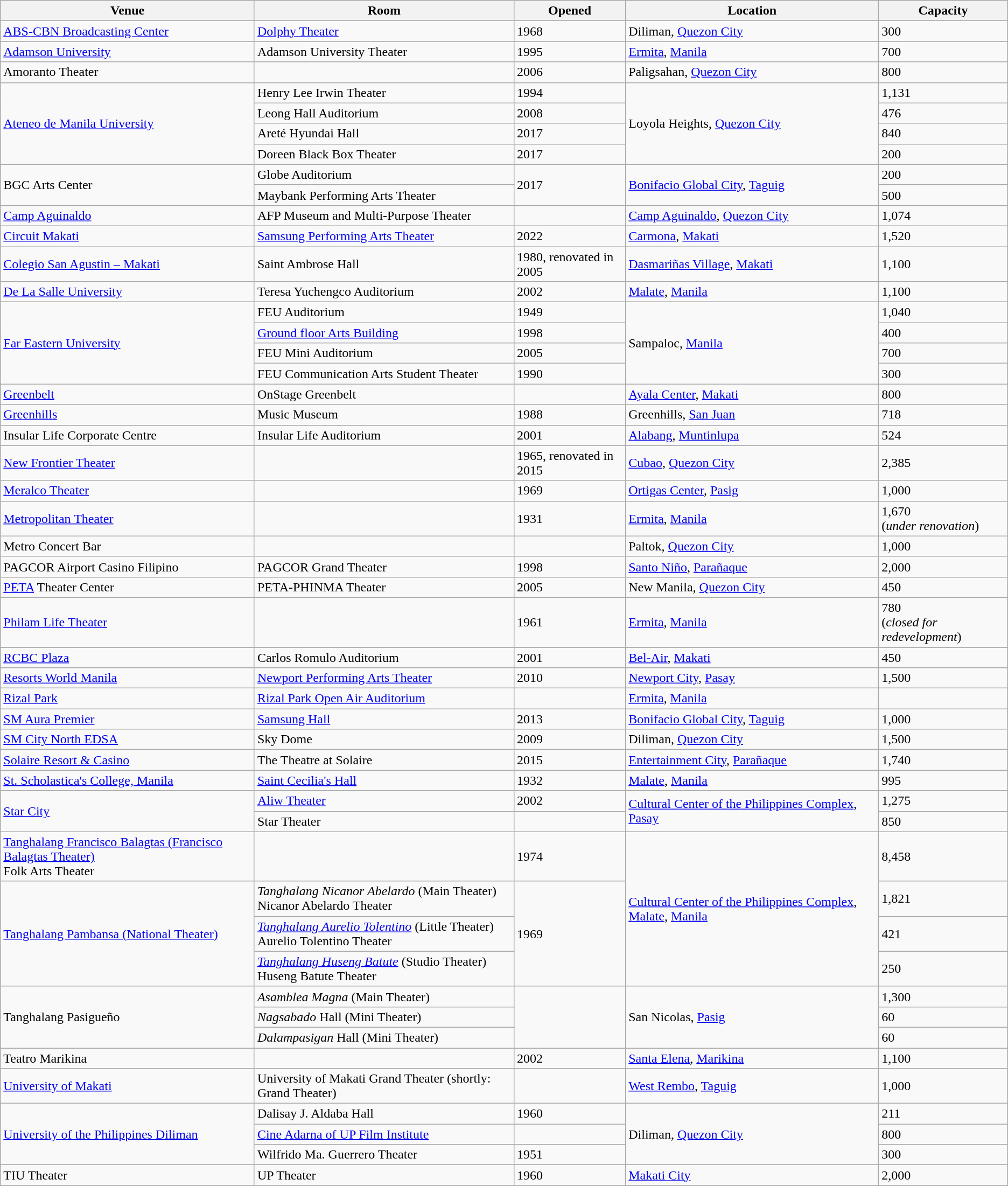<table class="wikitable sortable">
<tr>
<th>Venue</th>
<th>Room</th>
<th>Opened</th>
<th>Location</th>
<th>Capacity</th>
</tr>
<tr>
<td><a href='#'>ABS-CBN Broadcasting Center</a></td>
<td><a href='#'>Dolphy Theater</a></td>
<td>1968</td>
<td>Diliman, <a href='#'>Quezon City</a></td>
<td>300</td>
</tr>
<tr>
<td><a href='#'>Adamson University</a></td>
<td>Adamson University Theater</td>
<td>1995</td>
<td><a href='#'>Ermita</a>, <a href='#'>Manila</a></td>
<td>700</td>
</tr>
<tr>
<td>Amoranto Theater</td>
<td></td>
<td>2006</td>
<td>Paligsahan, <a href='#'>Quezon City</a></td>
<td>800</td>
</tr>
<tr>
<td rowspan="4"><a href='#'>Ateneo de Manila University</a></td>
<td>Henry Lee Irwin Theater</td>
<td>1994</td>
<td rowspan="4">Loyola Heights, <a href='#'>Quezon City</a></td>
<td>1,131</td>
</tr>
<tr>
<td>Leong Hall Auditorium</td>
<td>2008</td>
<td>476</td>
</tr>
<tr>
<td>Areté Hyundai Hall</td>
<td>2017</td>
<td>840</td>
</tr>
<tr>
<td>Doreen Black Box Theater</td>
<td>2017</td>
<td>200</td>
</tr>
<tr>
<td rowspan=2>BGC Arts Center</td>
<td>Globe Auditorium</td>
<td rowspan=2>2017</td>
<td rowspan=2><a href='#'>Bonifacio Global City</a>, <a href='#'>Taguig</a></td>
<td>200</td>
</tr>
<tr>
<td>Maybank Performing Arts Theater</td>
<td>500</td>
</tr>
<tr>
<td><a href='#'>Camp Aguinaldo</a></td>
<td>AFP Museum and Multi-Purpose Theater</td>
<td></td>
<td><a href='#'>Camp Aguinaldo</a>, <a href='#'>Quezon City</a></td>
<td>1,074</td>
</tr>
<tr>
<td><a href='#'>Circuit Makati</a></td>
<td><a href='#'>Samsung Performing Arts Theater</a></td>
<td>2022</td>
<td><a href='#'>Carmona</a>, <a href='#'>Makati</a></td>
<td>1,520</td>
</tr>
<tr>
<td><a href='#'>Colegio San Agustin – Makati</a></td>
<td>Saint Ambrose Hall</td>
<td>1980, renovated in 2005</td>
<td><a href='#'>Dasmariñas Village</a>, <a href='#'>Makati</a></td>
<td>1,100</td>
</tr>
<tr>
<td><a href='#'>De La Salle University</a></td>
<td>Teresa Yuchengco Auditorium</td>
<td>2002</td>
<td><a href='#'>Malate</a>, <a href='#'>Manila</a></td>
<td>1,100</td>
</tr>
<tr>
<td rowspan=4><a href='#'>Far Eastern University </a></td>
<td>FEU Auditorium</td>
<td>1949</td>
<td rowspan=4>Sampaloc, <a href='#'>Manila</a></td>
<td>1,040</td>
</tr>
<tr>
<td><a href='#'>Ground floor Arts Building</a></td>
<td>1998</td>
<td>400</td>
</tr>
<tr>
<td>FEU Mini Auditorium</td>
<td>2005</td>
<td>700</td>
</tr>
<tr>
<td>FEU Communication Arts Student Theater</td>
<td>1990</td>
<td>300</td>
</tr>
<tr>
<td><a href='#'>Greenbelt</a></td>
<td>OnStage Greenbelt</td>
<td></td>
<td><a href='#'>Ayala Center</a>, <a href='#'>Makati</a></td>
<td>800</td>
</tr>
<tr>
<td><a href='#'>Greenhills</a></td>
<td>Music Museum</td>
<td>1988</td>
<td>Greenhills, <a href='#'>San Juan</a></td>
<td>718</td>
</tr>
<tr>
<td>Insular Life Corporate Centre</td>
<td>Insular Life Auditorium</td>
<td>2001</td>
<td><a href='#'>Alabang</a>, <a href='#'>Muntinlupa</a></td>
<td>524</td>
</tr>
<tr>
<td><a href='#'>New Frontier Theater</a></td>
<td></td>
<td>1965, renovated in 2015</td>
<td><a href='#'>Cubao</a>, <a href='#'>Quezon City</a></td>
<td>2,385</td>
</tr>
<tr>
<td><a href='#'>Meralco Theater</a></td>
<td></td>
<td>1969</td>
<td><a href='#'>Ortigas Center</a>, <a href='#'>Pasig</a></td>
<td>1,000</td>
</tr>
<tr>
<td><a href='#'>Metropolitan Theater</a></td>
<td></td>
<td>1931</td>
<td><a href='#'>Ermita</a>, <a href='#'>Manila</a></td>
<td>1,670<br>(<em>under renovation</em>)</td>
</tr>
<tr>
<td>Metro Concert Bar</td>
<td></td>
<td></td>
<td>Paltok, <a href='#'>Quezon City</a></td>
<td>1,000</td>
</tr>
<tr>
<td>PAGCOR Airport Casino Filipino</td>
<td>PAGCOR Grand Theater</td>
<td>1998</td>
<td><a href='#'>Santo Niño</a>, <a href='#'>Parañaque</a></td>
<td>2,000</td>
</tr>
<tr>
<td><a href='#'>PETA</a> Theater Center</td>
<td>PETA-PHINMA Theater</td>
<td>2005</td>
<td>New Manila, <a href='#'>Quezon City</a></td>
<td>450</td>
</tr>
<tr>
<td><a href='#'>Philam Life Theater</a></td>
<td></td>
<td>1961</td>
<td><a href='#'>Ermita</a>, <a href='#'>Manila</a></td>
<td>780<br>(<em>closed for redevelopment</em>)</td>
</tr>
<tr>
<td><a href='#'>RCBC Plaza</a></td>
<td>Carlos Romulo Auditorium</td>
<td>2001</td>
<td><a href='#'>Bel-Air</a>, <a href='#'>Makati</a></td>
<td>450</td>
</tr>
<tr>
<td><a href='#'>Resorts World Manila</a></td>
<td><a href='#'>Newport Performing Arts Theater</a></td>
<td>2010</td>
<td><a href='#'>Newport City</a>, <a href='#'>Pasay</a></td>
<td>1,500</td>
</tr>
<tr>
<td><a href='#'>Rizal Park</a></td>
<td><a href='#'>Rizal Park Open Air Auditorium</a></td>
<td></td>
<td><a href='#'>Ermita</a>, <a href='#'>Manila</a></td>
<td></td>
</tr>
<tr>
<td><a href='#'>SM Aura Premier</a></td>
<td><a href='#'>Samsung Hall</a></td>
<td>2013</td>
<td><a href='#'>Bonifacio Global City</a>, <a href='#'>Taguig</a></td>
<td>1,000</td>
</tr>
<tr>
<td><a href='#'>SM City North EDSA</a></td>
<td>Sky Dome</td>
<td>2009</td>
<td>Diliman, <a href='#'>Quezon City</a></td>
<td>1,500</td>
</tr>
<tr>
<td><a href='#'>Solaire Resort & Casino</a></td>
<td>The Theatre at Solaire</td>
<td>2015</td>
<td><a href='#'>Entertainment City</a>, <a href='#'>Parañaque</a></td>
<td>1,740</td>
</tr>
<tr>
<td><a href='#'>St. Scholastica's College, Manila</a></td>
<td><a href='#'>Saint Cecilia's Hall</a></td>
<td>1932</td>
<td><a href='#'>Malate</a>, <a href='#'>Manila</a></td>
<td>995</td>
</tr>
<tr>
<td rowspan=2><a href='#'>Star City</a></td>
<td><a href='#'>Aliw Theater</a></td>
<td>2002</td>
<td rowspan=2><a href='#'>Cultural Center of the Philippines Complex</a>, <a href='#'>Pasay</a></td>
<td>1,275</td>
</tr>
<tr>
<td>Star Theater</td>
<td></td>
<td>850</td>
</tr>
<tr>
<td><a href='#'>Tanghalang Francisco Balagtas (Francisco Balagtas Theater)</a><br>Folk Arts Theater</td>
<td></td>
<td>1974</td>
<td rowspan=4><a href='#'>Cultural Center of the Philippines Complex</a>, <a href='#'>Malate</a>, <a href='#'>Manila</a></td>
<td>8,458</td>
</tr>
<tr>
<td rowspan=3><a href='#'>Tanghalang Pambansa (National Theater)</a></td>
<td><em>Tanghalang Nicanor Abelardo</em> (Main Theater)<br>Nicanor Abelardo Theater</td>
<td rowspan=3>1969</td>
<td>1,821</td>
</tr>
<tr>
<td><em><a href='#'>Tanghalang Aurelio Tolentino</a></em> (Little Theater)<br>Aurelio Tolentino Theater</td>
<td>421</td>
</tr>
<tr>
<td><em><a href='#'>Tanghalang Huseng Batute</a></em> (Studio Theater)<br>Huseng Batute Theater</td>
<td>250</td>
</tr>
<tr>
<td rowspan=3>Tanghalang Pasigueño</td>
<td><em>Asamblea Magna</em> (Main Theater)</td>
<td rowspan=3></td>
<td rowspan=3>San Nicolas, <a href='#'>Pasig</a></td>
<td>1,300</td>
</tr>
<tr>
<td><em>Nagsabado</em> Hall (Mini Theater)</td>
<td>60</td>
</tr>
<tr>
<td><em>Dalampasigan</em> Hall (Mini Theater)</td>
<td>60</td>
</tr>
<tr>
<td>Teatro Marikina</td>
<td></td>
<td>2002</td>
<td><a href='#'>Santa Elena</a>, <a href='#'>Marikina</a></td>
<td>1,100</td>
</tr>
<tr>
<td><a href='#'>University of Makati</a></td>
<td>University of Makati Grand Theater (shortly: Grand Theater)</td>
<td></td>
<td><a href='#'>West Rembo</a>, <a href='#'>Taguig</a></td>
<td>1,000</td>
</tr>
<tr>
<td rowspan=3><a href='#'>University of the Philippines Diliman</a></td>
<td>Dalisay J. Aldaba Hall</td>
<td>1960</td>
<td rowspan=3>Diliman, <a href='#'>Quezon City</a></td>
<td>211</td>
</tr>
<tr>
<td><a href='#'>Cine Adarna of UP Film Institute</a></td>
<td></td>
<td>800</td>
</tr>
<tr>
<td>Wilfrido Ma. Guerrero Theater</td>
<td>1951</td>
<td>300</td>
</tr>
<tr>
<td>TIU Theater</td>
<td>UP Theater</td>
<td>1960</td>
<td><a href='#'>Makati City</a></td>
<td>2,000</td>
</tr>
</table>
